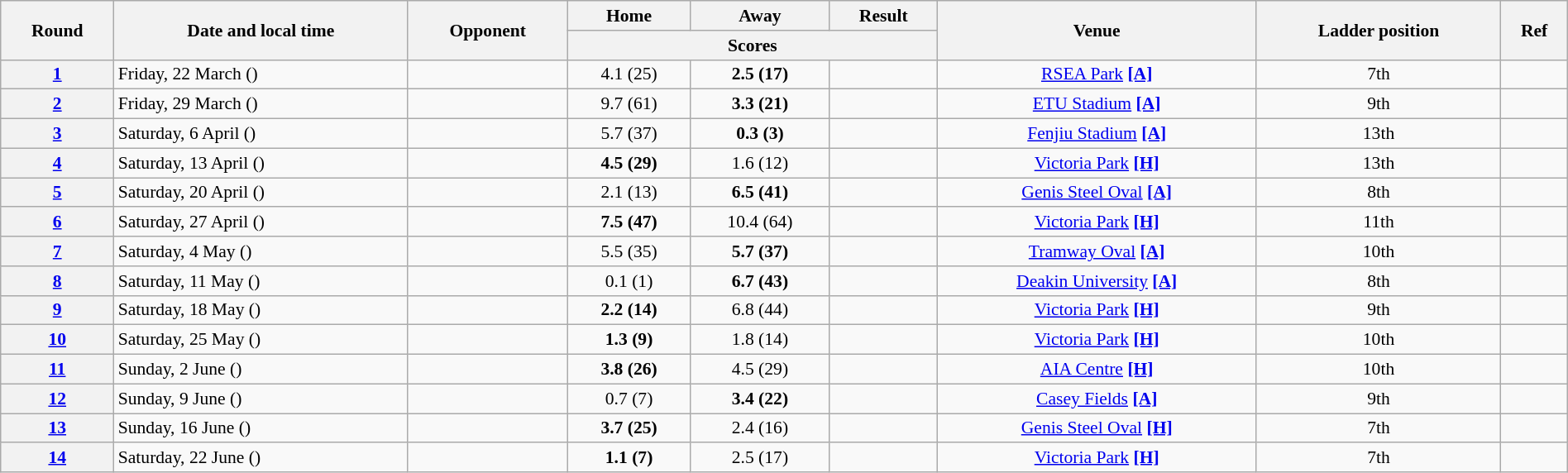<table class="wikitable plainrowheaders" style="font-size:90%; width:100%; text-align:center;">
<tr>
<th rowspan="2" scope="col">Round</th>
<th rowspan="2" scope="col">Date and local time</th>
<th rowspan="2" scope="col">Opponent</th>
<th scope="col">Home</th>
<th scope="col">Away</th>
<th scope="col">Result</th>
<th rowspan="2" scope="col">Venue</th>
<th rowspan="2" scope="col">Ladder position</th>
<th rowspan="2" scope="col" class="unsortable">Ref</th>
</tr>
<tr>
<th colspan="3" scope="col">Scores</th>
</tr>
<tr>
<th scope="row" style="text-align: center;"><a href='#'>1</a></th>
<td align="left">Friday, 22 March ()</td>
<td align="left"></td>
<td>4.1 (25)</td>
<td><strong>2.5 (17)</strong></td>
<td></td>
<td><a href='#'>RSEA Park</a> <a href='#'><strong>[A]</strong></a></td>
<td>7th</td>
<td></td>
</tr>
<tr>
<th scope="row" style="text-align: center;"><a href='#'>2</a></th>
<td align="left">Friday, 29 March ()</td>
<td align="left"></td>
<td>9.7 (61)</td>
<td><strong>3.3 (21)</strong></td>
<td></td>
<td><a href='#'>ETU Stadium</a> <a href='#'><strong>[A]</strong></a></td>
<td>9th</td>
<td></td>
</tr>
<tr>
<th scope="row" style="text-align: center;"><a href='#'>3</a></th>
<td align="left">Saturday, 6 April ()</td>
<td align="left"></td>
<td>5.7 (37)</td>
<td><strong>0.3 (3)</strong></td>
<td></td>
<td><a href='#'>Fenjiu Stadium</a> <a href='#'><strong>[A]</strong></a></td>
<td>13th</td>
<td></td>
</tr>
<tr>
<th scope="row" style="text-align: center;"><a href='#'>4</a></th>
<td align="left">Saturday, 13 April ()</td>
<td align="left"></td>
<td><strong>4.5 (29)</strong></td>
<td>1.6 (12)</td>
<td></td>
<td><a href='#'>Victoria Park</a> <a href='#'><strong>[H]</strong></a></td>
<td>13th</td>
<td></td>
</tr>
<tr>
<th scope="row" style="text-align: center;"><a href='#'>5</a></th>
<td align="left">Saturday, 20 April ()</td>
<td align="left"></td>
<td>2.1 (13)</td>
<td><strong>6.5 (41)</strong></td>
<td></td>
<td><a href='#'>Genis Steel Oval</a> <a href='#'><strong>[A]</strong></a></td>
<td>8th</td>
<td></td>
</tr>
<tr>
<th scope="row" style="text-align: center;"><a href='#'>6</a></th>
<td align="left">Saturday, 27 April ()</td>
<td align="left"></td>
<td><strong>7.5 (47)</strong></td>
<td>10.4 (64)</td>
<td></td>
<td><a href='#'>Victoria Park</a> <a href='#'><strong>[H]</strong></a></td>
<td>11th</td>
<td></td>
</tr>
<tr>
<th scope="row" style="text-align: center;"><a href='#'>7</a></th>
<td align="left">Saturday, 4 May ()</td>
<td align="left"></td>
<td>5.5 (35)</td>
<td><strong>5.7 (37)</strong></td>
<td></td>
<td><a href='#'>Tramway Oval</a> <a href='#'><strong>[A]</strong></a></td>
<td>10th</td>
<td></td>
</tr>
<tr>
<th scope="row" style="text-align: center;"><a href='#'>8</a></th>
<td align="left">Saturday, 11 May ()</td>
<td align="left"></td>
<td>0.1 (1)</td>
<td><strong>6.7 (43)</strong></td>
<td></td>
<td><a href='#'>Deakin University</a> <a href='#'><strong>[A]</strong></a></td>
<td>8th</td>
<td></td>
</tr>
<tr>
<th scope="row" style="text-align: center;"><a href='#'>9</a></th>
<td align="left">Saturday, 18 May ()</td>
<td align="left"></td>
<td><strong>2.2 (14)</strong></td>
<td>6.8 (44)</td>
<td></td>
<td><a href='#'>Victoria Park</a> <a href='#'><strong>[H]</strong></a></td>
<td>9th</td>
<td></td>
</tr>
<tr>
<th scope="row" style="text-align: center;"><a href='#'>10</a></th>
<td align="left">Saturday, 25 May ()</td>
<td align="left"></td>
<td><strong>1.3 (9)</strong></td>
<td>1.8 (14)</td>
<td></td>
<td><a href='#'>Victoria Park</a> <a href='#'><strong>[H]</strong></a></td>
<td>10th</td>
<td></td>
</tr>
<tr>
<th scope="row" style="text-align: center;"><a href='#'>11</a></th>
<td align="left">Sunday, 2 June ()</td>
<td align="left"></td>
<td><strong>3.8 (26)</strong></td>
<td>4.5 (29)</td>
<td></td>
<td><a href='#'>AIA Centre</a> <a href='#'><strong>[H]</strong></a></td>
<td>10th</td>
<td></td>
</tr>
<tr>
<th scope="row" style="text-align: center;"><a href='#'>12</a></th>
<td align="left">Sunday, 9 June ()</td>
<td align="left"></td>
<td>0.7 (7)</td>
<td><strong>3.4 (22)</strong></td>
<td></td>
<td><a href='#'>Casey Fields</a> <a href='#'><strong>[A]</strong></a></td>
<td>9th</td>
<td></td>
</tr>
<tr>
<th scope="row" style="text-align: center;"><a href='#'>13</a></th>
<td align="left">Sunday, 16 June ()</td>
<td align="left"></td>
<td><strong>3.7 (25)</strong></td>
<td>2.4 (16)</td>
<td></td>
<td><a href='#'>Genis Steel Oval</a> <a href='#'><strong>[H]</strong></a></td>
<td>7th</td>
<td></td>
</tr>
<tr>
<th scope="row" style="text-align: center;"><a href='#'>14</a></th>
<td align="left">Saturday, 22 June ()</td>
<td align="left"></td>
<td><strong>1.1 (7)</strong></td>
<td>2.5 (17)</td>
<td></td>
<td><a href='#'>Victoria Park</a> <a href='#'><strong>[H]</strong></a></td>
<td>7th</td>
<td></td>
</tr>
</table>
